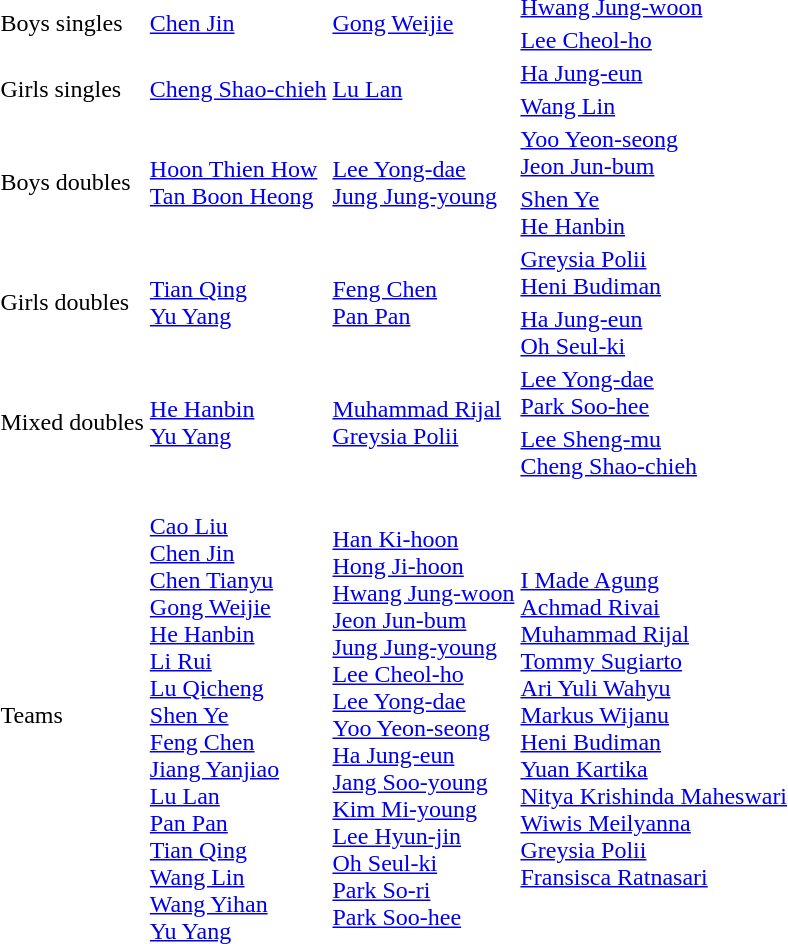<table>
<tr>
<td rowspan=2>Boys singles</td>
<td rowspan=2> <a href='#'>Chen Jin</a></td>
<td rowspan=2> <a href='#'>Gong Weijie</a></td>
<td> <a href='#'>Hwang Jung-woon</a></td>
</tr>
<tr>
<td> <a href='#'>Lee Cheol-ho</a></td>
</tr>
<tr>
<td rowspan=2>Girls singles</td>
<td rowspan=2> <a href='#'>Cheng Shao-chieh</a></td>
<td rowspan=2> <a href='#'>Lu Lan</a></td>
<td> <a href='#'>Ha Jung-eun</a></td>
</tr>
<tr>
<td> <a href='#'>Wang Lin</a></td>
</tr>
<tr>
<td rowspan=2>Boys doubles</td>
<td rowspan=2> <a href='#'>Hoon Thien How</a><br> <a href='#'>Tan Boon Heong</a></td>
<td rowspan=2> <a href='#'>Lee Yong-dae</a><br> <a href='#'>Jung Jung-young</a></td>
<td> <a href='#'>Yoo Yeon-seong</a><br> <a href='#'>Jeon Jun-bum</a></td>
</tr>
<tr>
<td> <a href='#'>Shen Ye</a><br> <a href='#'>He Hanbin</a></td>
</tr>
<tr>
<td rowspan=2>Girls doubles</td>
<td rowspan=2> <a href='#'>Tian Qing</a><br>  <a href='#'>Yu Yang</a></td>
<td rowspan=2> <a href='#'>Feng Chen</a><br>  <a href='#'>Pan Pan</a></td>
<td> <a href='#'>Greysia Polii</a><br>  <a href='#'>Heni Budiman</a></td>
</tr>
<tr>
<td> <a href='#'>Ha Jung-eun</a><br>  <a href='#'>Oh Seul-ki</a></td>
</tr>
<tr>
<td rowspan=2>Mixed doubles</td>
<td rowspan=2> <a href='#'>He Hanbin</a><br>  <a href='#'>Yu Yang</a></td>
<td rowspan=2> <a href='#'>Muhammad Rijal</a><br>  <a href='#'>Greysia Polii</a></td>
<td> <a href='#'>Lee Yong-dae</a><br>  <a href='#'>Park Soo-hee</a></td>
</tr>
<tr>
<td> <a href='#'>Lee Sheng-mu</a><br>  <a href='#'>Cheng Shao-chieh</a></td>
</tr>
<tr>
<td>Teams</td>
<td><br><a href='#'>Cao Liu</a><br><a href='#'>Chen Jin</a><br><a href='#'>Chen Tianyu</a><br><a href='#'>Gong Weijie</a><br><a href='#'>He Hanbin</a><br><a href='#'>Li Rui</a><br><a href='#'>Lu Qicheng</a><br><a href='#'>Shen Ye</a><br><a href='#'>Feng Chen</a><br><a href='#'>Jiang Yanjiao</a><br><a href='#'>Lu Lan</a><br><a href='#'>Pan Pan</a><br><a href='#'>Tian Qing</a><br><a href='#'>Wang Lin</a><br><a href='#'>Wang Yihan</a><br><a href='#'>Yu Yang</a></td>
<td><br><a href='#'>Han Ki-hoon</a><br><a href='#'>Hong Ji-hoon</a><br><a href='#'>Hwang Jung-woon</a><br><a href='#'>Jeon Jun-bum</a><br><a href='#'>Jung Jung-young</a><br><a href='#'>Lee Cheol-ho</a><br><a href='#'>Lee Yong-dae</a><br><a href='#'>Yoo Yeon-seong</a><br><a href='#'>Ha Jung-eun</a><br><a href='#'>Jang Soo-young</a><br><a href='#'>Kim Mi-young</a><br><a href='#'>Lee Hyun-jin</a><br><a href='#'>Oh Seul-ki</a><br><a href='#'>Park So-ri</a><br><a href='#'>Park Soo-hee</a></td>
<td><br><a href='#'>I Made Agung</a><br><a href='#'>Achmad Rivai</a><br><a href='#'>Muhammad Rijal</a><br><a href='#'>Tommy Sugiarto</a><br><a href='#'>Ari Yuli Wahyu</a><br><a href='#'>Markus Wijanu</a><br><a href='#'>Heni Budiman</a><br><a href='#'>Yuan Kartika</a><br><a href='#'>Nitya Krishinda Maheswari</a><br><a href='#'>Wiwis Meilyanna</a><br><a href='#'>Greysia Polii</a><br><a href='#'>Fransisca Ratnasari</a></td>
</tr>
</table>
